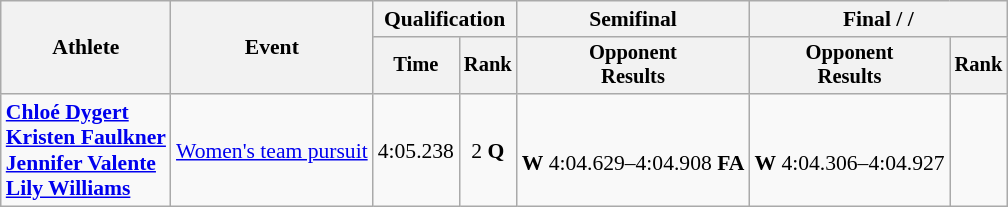<table class=wikitable style=font-size:90%>
<tr>
<th rowspan=2>Athlete</th>
<th rowspan=2>Event</th>
<th colspan=2>Qualification</th>
<th>Semifinal</th>
<th colspan=2>Final /  / </th>
</tr>
<tr style=font-size:95%>
<th>Time</th>
<th>Rank</th>
<th>Opponent<br>Results</th>
<th>Opponent<br>Results</th>
<th>Rank</th>
</tr>
<tr align=center>
<td align=left><strong><a href='#'>Chloé Dygert</a><br><a href='#'>Kristen Faulkner</a><br><a href='#'>Jennifer Valente</a><br><a href='#'>Lily Williams</a></strong></td>
<td align=left><a href='#'>Women's team pursuit</a></td>
<td>4:05.238</td>
<td>2 <strong>Q</strong></td>
<td><br><strong>W</strong> 4:04.629–4:04.908 <strong>FA</strong></td>
<td><br><strong>W</strong> 4:04.306–4:04.927</td>
<td></td>
</tr>
</table>
